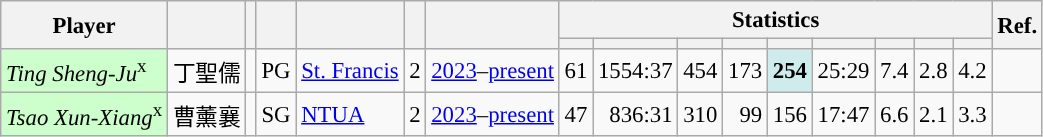<table class="wikitable sortable" style="font-size:95%; text-align:right;">
<tr>
<th rowspan="2">Player</th>
<th rowspan="2"></th>
<th rowspan="2"></th>
<th rowspan="2"></th>
<th rowspan="2"></th>
<th rowspan="2"></th>
<th rowspan="2"></th>
<th colspan="9">Statistics</th>
<th rowspan="2">Ref.</th>
</tr>
<tr>
<th></th>
<th></th>
<th></th>
<th></th>
<th></th>
<th></th>
<th></th>
<th></th>
<th></th>
</tr>
<tr>
<td align="left" bgcolor="#CCFFCC"><em>Ting Sheng-Ju</em><sup>x</sup></td>
<td align="left">丁聖儒</td>
<td align="center"></td>
<td align="center">PG</td>
<td align="left"><a href='#'>St. Francis</a></td>
<td align="center">2</td>
<td align="center"><a href='#'>2023</a>–<a href='#'>present</a></td>
<td>61</td>
<td>1554:37</td>
<td>454</td>
<td>173</td>
<td bgcolor="#CFECEC"><strong>254</strong></td>
<td>25:29</td>
<td>7.4</td>
<td>2.8</td>
<td>4.2</td>
<td align="center"></td>
</tr>
<tr>
<td align="left" bgcolor="#CCFFCC"><em>Tsao Xun-Xiang</em><sup>x</sup></td>
<td align="left">曹薰襄</td>
<td align="center"></td>
<td align="center">SG</td>
<td align="left"><a href='#'>NTUA</a></td>
<td align="center">2</td>
<td align="center"><a href='#'>2023</a>–<a href='#'>present</a></td>
<td>47</td>
<td>836:31</td>
<td>310</td>
<td>99</td>
<td>156</td>
<td>17:47</td>
<td>6.6</td>
<td>2.1</td>
<td>3.3</td>
<td align="center"></td>
</tr>
</table>
